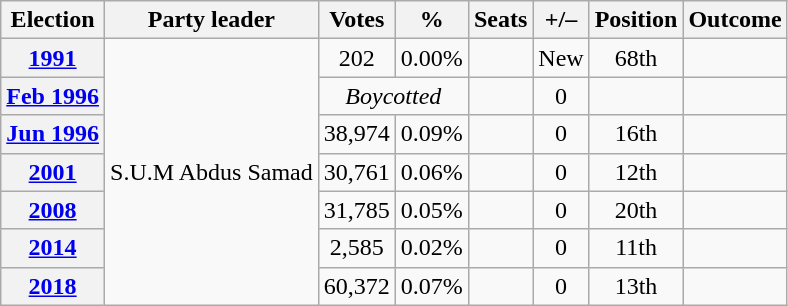<table class=wikitable style=text-align:center>
<tr>
<th>Election</th>
<th>Party leader</th>
<th>Votes</th>
<th>%</th>
<th>Seats</th>
<th>+/–</th>
<th>Position</th>
<th>Outcome</th>
</tr>
<tr>
<th><a href='#'>1991</a></th>
<td rowspan=7>S.U.M Abdus Samad</td>
<td>202</td>
<td>0.00%</td>
<td></td>
<td>New</td>
<td> 68th</td>
<td></td>
</tr>
<tr>
<th><a href='#'>Feb 1996</a></th>
<td colspan=2><em>Boycotted</em></td>
<td></td>
<td> 0</td>
<td></td>
<td></td>
</tr>
<tr>
<th><a href='#'>Jun 1996</a></th>
<td>38,974</td>
<td>0.09%</td>
<td></td>
<td> 0</td>
<td> 16th</td>
<td></td>
</tr>
<tr>
<th><a href='#'>2001</a></th>
<td>30,761</td>
<td>0.06%</td>
<td></td>
<td> 0</td>
<td> 12th</td>
<td></td>
</tr>
<tr>
<th><a href='#'>2008</a></th>
<td>31,785</td>
<td>0.05%</td>
<td></td>
<td> 0</td>
<td> 20th</td>
<td></td>
</tr>
<tr>
<th><a href='#'>2014</a></th>
<td>2,585</td>
<td>0.02%</td>
<td></td>
<td> 0</td>
<td> 11th</td>
<td></td>
</tr>
<tr>
<th><a href='#'>2018</a></th>
<td>60,372</td>
<td>0.07%</td>
<td></td>
<td> 0</td>
<td> 13th</td>
<td></td>
</tr>
</table>
